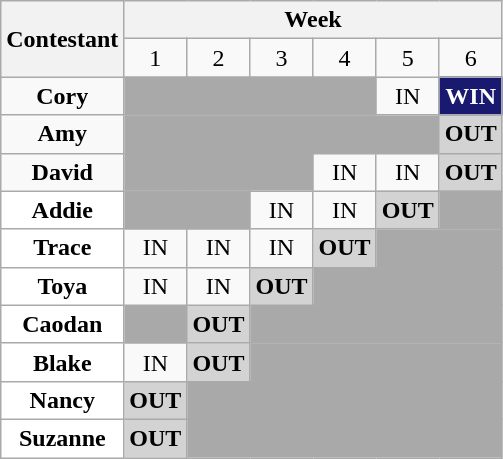<table class="wikitable" align style="text-align:center" center>
<tr>
<th rowspan=2>Contestant</th>
<th colspan=6>Week</th>
</tr>
<tr>
<td>1</td>
<td>2</td>
<td>3</td>
<td>4</td>
<td>5</td>
<td>6</td>
</tr>
<tr>
<td><strong>Cory</strong></td>
<td colspan="4" style="background:darkgrey;"></td>
<td>IN</td>
<td style="background:midnightblue; color:#fff;"><strong>WIN</strong></td>
</tr>
<tr>
<td><strong>Amy</strong></td>
<td colspan="5" style="background:darkgrey;"></td>
<td style="background:lightgrey;"><strong>OUT</strong></td>
</tr>
<tr>
<td><strong>David</strong></td>
<td colspan="3" style="background:darkgrey;"></td>
<td>IN</td>
<td>IN</td>
<td style="background:lightgrey;"><strong>OUT</strong></td>
</tr>
<tr>
<th style="background:white"><strong>Addie</strong></th>
<td colspan="2" style="background:darkgrey;"></td>
<td>IN</td>
<td>IN</td>
<td style="background:lightgrey;"><strong>OUT</strong></td>
<td colspan=1 style="background:darkgrey;"></td>
</tr>
<tr>
<th style="background:white"><strong>Trace</strong></th>
<td>IN</td>
<td>IN</td>
<td>IN</td>
<td style="background:lightgrey;"><strong>OUT</strong></td>
<td colspan=2 style="background:darkgrey;"></td>
</tr>
<tr>
<th style="background:white"><strong>Toya</strong></th>
<td>IN</td>
<td>IN</td>
<td style="background:lightgrey;"><strong>OUT</strong></td>
<td colspan=3 style="background:darkgrey;"></td>
</tr>
<tr>
<th style="background:white"><strong>Caodan</strong></th>
<td style="background:darkgrey;"></td>
<td style="background:lightgrey;"><strong>OUT</strong></td>
<td colspan=4 style="background:darkgrey;"></td>
</tr>
<tr>
<th style="background:white"><strong>Blake</strong></th>
<td>IN</td>
<td style="background:lightgrey;"><strong>OUT</strong></td>
<td colspan=4 style="background:darkgrey;"></td>
</tr>
<tr>
<th style="background:white"><strong>Nancy</strong></th>
<td style="background:lightgrey;"><strong>OUT</strong></td>
<td colspan=5 style="background:darkgrey;"></td>
</tr>
<tr>
<th style="background:white"><strong>Suzanne</strong></th>
<td style="background:lightgrey;"><strong>OUT</strong></td>
<td colspan=5 style="background:darkgrey;"></td>
</tr>
</table>
